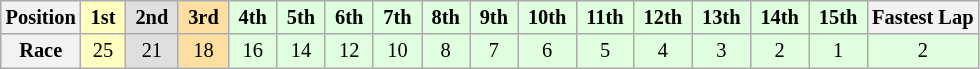<table class="wikitable" style="font-size:85%; text-align:center">
<tr>
<th>Position</th>
<td style="background:#ffffbf;"> <strong>1st</strong> </td>
<td style="background:#dfdfdf;"> <strong>2nd</strong> </td>
<td style="background:#ffdf9f;"> <strong>3rd</strong> </td>
<td style="background:#dfffdf;"> <strong>4th</strong> </td>
<td style="background:#dfffdf;"> <strong>5th</strong> </td>
<td style="background:#dfffdf;"> <strong>6th</strong> </td>
<td style="background:#dfffdf;"> <strong>7th</strong> </td>
<td style="background:#dfffdf;"> <strong>8th</strong> </td>
<td style="background:#dfffdf;"> <strong>9th</strong> </td>
<td style="background:#dfffdf;"> <strong>10th</strong> </td>
<td style="background:#dfffdf;"> <strong>11th</strong> </td>
<td style="background:#dfffdf;"> <strong>12th</strong> </td>
<td style="background:#dfffdf;"> <strong>13th</strong> </td>
<td style="background:#dfffdf;"> <strong>14th</strong> </td>
<td style="background:#dfffdf;"> <strong>15th</strong> </td>
<th>Fastest Lap</th>
</tr>
<tr>
<th>Race</th>
<td style="background:#ffffbf;">25</td>
<td style="background:#dfdfdf;">21</td>
<td style="background:#ffdf9f;">18</td>
<td style="background:#dfffdf;">16</td>
<td style="background:#dfffdf;">14</td>
<td style="background:#dfffdf;">12</td>
<td style="background:#dfffdf;">10</td>
<td style="background:#dfffdf;">8</td>
<td style="background:#dfffdf;">7</td>
<td style="background:#dfffdf;">6</td>
<td style="background:#dfffdf;">5</td>
<td style="background:#dfffdf;">4</td>
<td style="background:#dfffdf;">3</td>
<td style="background:#dfffdf;">2</td>
<td style="background:#dfffdf;">1</td>
<td style="background:#dfffdf;">2</td>
</tr>
</table>
